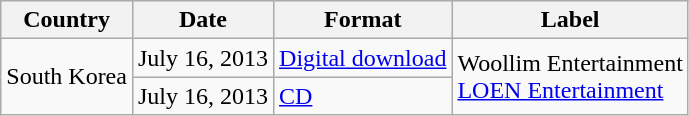<table class="wikitable plainrowheaders">
<tr>
<th scope="col">Country</th>
<th>Date</th>
<th>Format</th>
<th>Label</th>
</tr>
<tr>
<td scope="row" rowspan="2">South Korea</td>
<td scope="row" rowspan="1">July 16, 2013</td>
<td><a href='#'>Digital download</a></td>
<td scope="row" rowspan="2">Woollim Entertainment<br><a href='#'>LOEN Entertainment</a></td>
</tr>
<tr>
<td scope="row" rowspan="1">July 16, 2013</td>
<td><a href='#'>CD</a></td>
</tr>
</table>
